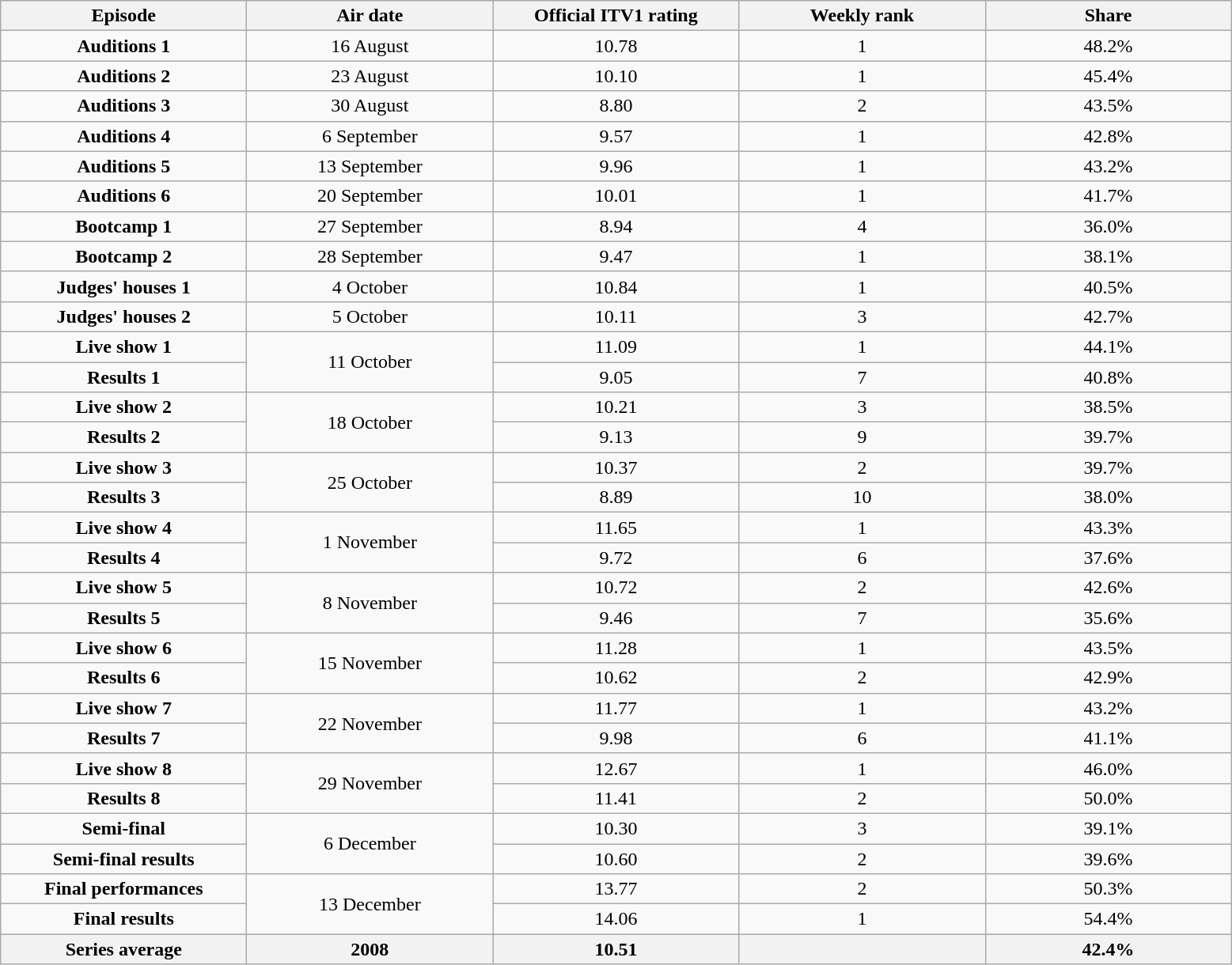<table class="wikitable sortable" style="text-align:center">
<tr>
<th scope="col" style="width:200px;">Episode</th>
<th scope="col" style="width:200px;">Air date</th>
<th scope="col" style="width:200px;">Official ITV1 rating</th>
<th scope="col" style="width:200px;">Weekly rank</th>
<th scope="col" style="width:200px;">Share</th>
</tr>
<tr>
<td><strong>Auditions 1</strong></td>
<td>16 August</td>
<td>10.78</td>
<td>1</td>
<td>48.2%</td>
</tr>
<tr>
<td><strong>Auditions 2</strong></td>
<td>23 August</td>
<td>10.10</td>
<td>1</td>
<td>45.4%</td>
</tr>
<tr>
<td><strong>Auditions 3</strong></td>
<td>30 August</td>
<td>8.80</td>
<td>2</td>
<td>43.5%</td>
</tr>
<tr>
<td><strong>Auditions 4</strong></td>
<td>6 September</td>
<td>9.57</td>
<td>1</td>
<td>42.8%</td>
</tr>
<tr>
<td><strong>Auditions 5</strong></td>
<td>13 September</td>
<td>9.96</td>
<td>1</td>
<td>43.2%</td>
</tr>
<tr>
<td><strong>Auditions 6</strong></td>
<td>20 September</td>
<td>10.01</td>
<td>1</td>
<td>41.7%</td>
</tr>
<tr>
<td><strong>Bootcamp 1</strong></td>
<td>27 September</td>
<td>8.94</td>
<td>4</td>
<td>36.0%</td>
</tr>
<tr>
<td><strong>Bootcamp 2</strong></td>
<td>28 September</td>
<td>9.47</td>
<td>1</td>
<td>38.1%</td>
</tr>
<tr>
<td><strong>Judges' houses 1</strong></td>
<td>4 October</td>
<td>10.84</td>
<td>1</td>
<td>40.5%</td>
</tr>
<tr>
<td><strong>Judges' houses 2</strong></td>
<td>5 October</td>
<td>10.11</td>
<td>3</td>
<td>42.7%</td>
</tr>
<tr>
<td><strong>Live show 1</strong></td>
<td rowspan="2">11 October</td>
<td>11.09</td>
<td>1</td>
<td>44.1%</td>
</tr>
<tr>
<td><strong>Results 1</strong></td>
<td>9.05</td>
<td>7</td>
<td>40.8%</td>
</tr>
<tr>
<td><strong>Live show 2</strong></td>
<td rowspan="2">18 October</td>
<td>10.21</td>
<td>3</td>
<td>38.5%</td>
</tr>
<tr>
<td><strong>Results 2</strong></td>
<td>9.13</td>
<td>9</td>
<td>39.7%</td>
</tr>
<tr>
<td><strong>Live show 3</strong></td>
<td rowspan="2">25 October</td>
<td>10.37</td>
<td>2</td>
<td>39.7%</td>
</tr>
<tr>
<td><strong>Results 3</strong></td>
<td>8.89</td>
<td>10</td>
<td>38.0%</td>
</tr>
<tr>
<td><strong>Live show 4</strong></td>
<td rowspan="2">1 November</td>
<td>11.65</td>
<td>1</td>
<td>43.3%</td>
</tr>
<tr>
<td><strong>Results 4</strong></td>
<td>9.72</td>
<td>6</td>
<td>37.6%</td>
</tr>
<tr>
<td><strong>Live show 5</strong></td>
<td rowspan="2">8 November</td>
<td>10.72</td>
<td>2</td>
<td>42.6%</td>
</tr>
<tr>
<td><strong>Results 5</strong></td>
<td>9.46</td>
<td>7</td>
<td>35.6%</td>
</tr>
<tr>
<td><strong>Live show 6</strong></td>
<td rowspan="2">15 November</td>
<td>11.28</td>
<td>1</td>
<td>43.5%</td>
</tr>
<tr>
<td><strong>Results 6</strong></td>
<td>10.62</td>
<td>2</td>
<td>42.9%</td>
</tr>
<tr>
<td><strong>Live show 7</strong></td>
<td rowspan="2">22 November</td>
<td>11.77</td>
<td>1</td>
<td>43.2%</td>
</tr>
<tr>
<td><strong>Results 7</strong></td>
<td>9.98</td>
<td>6</td>
<td>41.1%</td>
</tr>
<tr>
<td><strong>Live show 8</strong></td>
<td rowspan="2">29 November</td>
<td>12.67</td>
<td>1</td>
<td>46.0%</td>
</tr>
<tr>
<td><strong>Results 8</strong></td>
<td>11.41</td>
<td>2</td>
<td>50.0%</td>
</tr>
<tr>
<td><strong>Semi-final</strong></td>
<td rowspan="2">6 December</td>
<td>10.30</td>
<td>3</td>
<td>39.1%</td>
</tr>
<tr>
<td><strong>Semi-final results</strong></td>
<td>10.60</td>
<td>2</td>
<td>39.6%</td>
</tr>
<tr>
<td><strong>Final performances</strong></td>
<td rowspan="2">13 December</td>
<td>13.77</td>
<td>2</td>
<td>50.3%</td>
</tr>
<tr>
<td><strong>Final results</strong></td>
<td>14.06</td>
<td>1</td>
<td>54.4%</td>
</tr>
<tr>
<th><strong>Series average</strong></th>
<th>2008</th>
<th>10.51</th>
<th></th>
<th>42.4%</th>
</tr>
</table>
